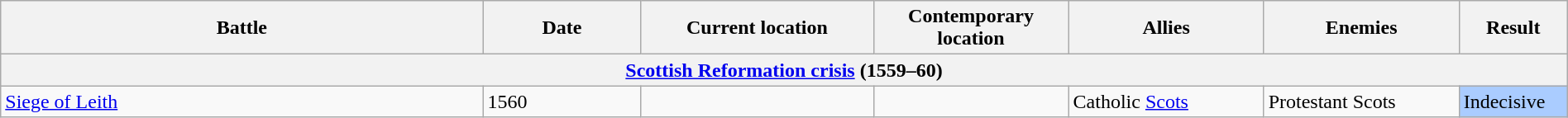<table class="wikitable sortable" style="width:100%;">
<tr>
<th>Battle</th>
<th style="width:120px;">Date</th>
<th style="width:180px;">Current location</th>
<th style="width:150px;">Contemporary location</th>
<th style="width:150px;">Allies</th>
<th style="width:150px;">Enemies</th>
<th style="width:80px;">Result</th>
</tr>
<tr>
<th colspan="7"><a href='#'>Scottish Reformation crisis</a> (1559–60)</th>
</tr>
<tr>
<td><a href='#'>Siege of Leith</a></td>
<td>1560</td>
<td></td>
<td></td>
<td>Catholic <a href='#'>Scots</a></td>
<td>Protestant Scots</td>
<td style="background:#ACF">Indecisive</td>
</tr>
</table>
